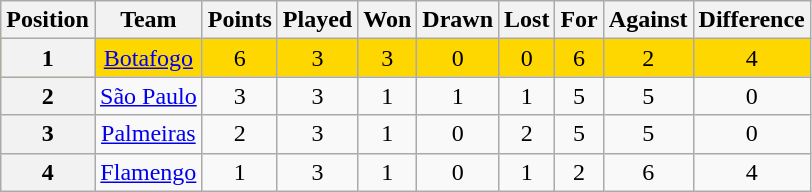<table class="wikitable" style="text-align:center">
<tr>
<th>Position</th>
<th>Team</th>
<th>Points</th>
<th>Played</th>
<th>Won</th>
<th>Drawn</th>
<th>Lost</th>
<th>For</th>
<th>Against</th>
<th>Difference</th>
</tr>
<tr style="background: gold;">
<th>1</th>
<td><a href='#'>Botafogo</a></td>
<td>6</td>
<td>3</td>
<td>3</td>
<td>0</td>
<td>0</td>
<td>6</td>
<td>2</td>
<td>4</td>
</tr>
<tr>
<th>2</th>
<td><a href='#'>São Paulo</a></td>
<td>3</td>
<td>3</td>
<td>1</td>
<td>1</td>
<td>1</td>
<td>5</td>
<td>5</td>
<td>0</td>
</tr>
<tr>
<th>3</th>
<td><a href='#'>Palmeiras</a></td>
<td>2</td>
<td>3</td>
<td>1</td>
<td>0</td>
<td>2</td>
<td>5</td>
<td>5</td>
<td>0</td>
</tr>
<tr>
<th>4</th>
<td><a href='#'>Flamengo</a></td>
<td>1</td>
<td>3</td>
<td>1</td>
<td>0</td>
<td>1</td>
<td>2</td>
<td>6</td>
<td>4</td>
</tr>
</table>
